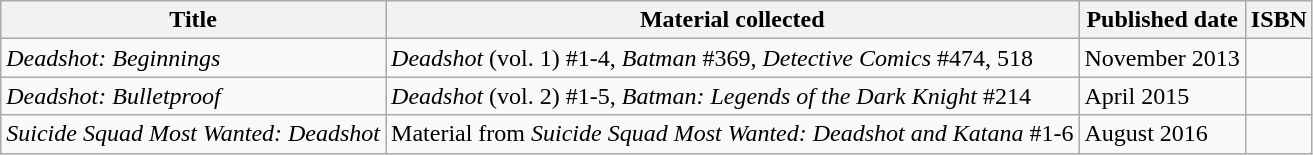<table class="wikitable sortable">
<tr>
<th>Title</th>
<th>Material collected</th>
<th>Published date</th>
<th>ISBN</th>
</tr>
<tr>
<td><em>Deadshot: Beginnings</em></td>
<td><em>Deadshot</em> (vol. 1) #1-4, <em>Batman</em> #369, <em>Detective Comics</em> #474, 518</td>
<td>November 2013</td>
<td></td>
</tr>
<tr>
<td><em>Deadshot: Bulletproof</em></td>
<td><em>Deadshot</em> (vol. 2) #1-5, <em>Batman: Legends of the Dark Knight</em> #214</td>
<td>April 2015</td>
<td></td>
</tr>
<tr>
<td><em>Suicide Squad Most Wanted: Deadshot</em></td>
<td>Material from <em>Suicide Squad Most Wanted: Deadshot and Katana</em> #1-6</td>
<td>August 2016</td>
<td></td>
</tr>
</table>
